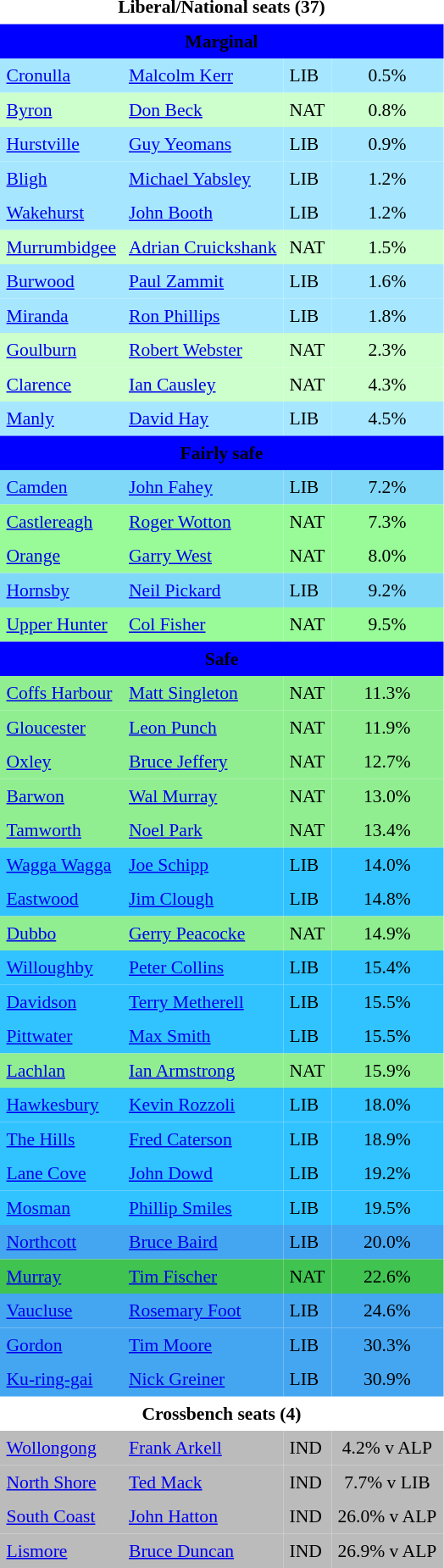<table class="toccolours" cellpadding="5" cellspacing="0" style="float:left; margin-right:.5em; margin-top:.4em; font-size:90%;">
<tr>
<td COLSPAN=4 align="center"><strong>Liberal/National seats (37)</strong></td>
</tr>
<tr>
<td COLSPAN=4 align="center" bgcolor="Blue"><span><strong>Marginal</strong></span></td>
</tr>
<tr>
<td align="left" bgcolor="A6E7FF"><a href='#'>Cronulla</a></td>
<td align="left" bgcolor="A6E7FF"><a href='#'>Malcolm Kerr</a></td>
<td align="left" bgcolor="A6E7FF">LIB</td>
<td align="center" bgcolor="A6E7FF">0.5%</td>
</tr>
<tr>
<td align="left" bgcolor="CCFFCC"><a href='#'>Byron</a></td>
<td align="left" bgcolor="CCFFCC"><a href='#'>Don Beck</a></td>
<td align="left" bgcolor="CCFFCC">NAT</td>
<td align="center" bgcolor="CCFFCC">0.8%</td>
</tr>
<tr>
<td align="left" bgcolor="A6E7FF"><a href='#'>Hurstville</a></td>
<td align="left" bgcolor="A6E7FF"><a href='#'>Guy Yeomans</a></td>
<td align="left" bgcolor="A6E7FF">LIB</td>
<td align="center" bgcolor="A6E7FF">0.9%</td>
</tr>
<tr>
<td align="left" bgcolor="A6E7FF"><a href='#'>Bligh</a></td>
<td align="left" bgcolor="A6E7FF"><a href='#'>Michael Yabsley</a></td>
<td align="left" bgcolor="A6E7FF">LIB</td>
<td align="center" bgcolor="A6E7FF">1.2%</td>
</tr>
<tr>
<td align="left" bgcolor="A6E7FF"><a href='#'>Wakehurst</a></td>
<td align="left" bgcolor="A6E7FF"><a href='#'>John Booth</a></td>
<td align="left" bgcolor="A6E7FF">LIB</td>
<td align="center" bgcolor="A6E7FF">1.2%</td>
</tr>
<tr>
<td align="left" bgcolor="CCFFCC"><a href='#'>Murrumbidgee</a></td>
<td align="left" bgcolor="CCFFCC"><a href='#'>Adrian Cruickshank</a></td>
<td align="left" bgcolor="CCFFCC">NAT</td>
<td align="center" bgcolor="CCFFCC">1.5%</td>
</tr>
<tr>
<td align="left" bgcolor="A6E7FF"><a href='#'>Burwood</a></td>
<td align="left" bgcolor="A6E7FF"><a href='#'>Paul Zammit</a></td>
<td align="left" bgcolor="A6E7FF">LIB</td>
<td align="center" bgcolor="A6E7FF">1.6%</td>
</tr>
<tr>
<td align="left" bgcolor="A6E7FF"><a href='#'>Miranda</a></td>
<td align="left" bgcolor="A6E7FF"><a href='#'>Ron Phillips</a></td>
<td align="left" bgcolor="A6E7FF">LIB</td>
<td align="center" bgcolor="A6E7FF">1.8%</td>
</tr>
<tr>
<td align="left" bgcolor="CCFFCC"><a href='#'>Goulburn</a></td>
<td align="left" bgcolor="CCFFCC"><a href='#'>Robert Webster</a></td>
<td align="left" bgcolor="CCFFCC">NAT</td>
<td align="center" bgcolor="CCFFCC">2.3%</td>
</tr>
<tr>
<td align="left" bgcolor="CCFFCC"><a href='#'>Clarence</a></td>
<td align="left" bgcolor="CCFFCC"><a href='#'>Ian Causley</a></td>
<td align="left" bgcolor="CCFFCC">NAT</td>
<td align="center" bgcolor="CCFFCC">4.3%</td>
</tr>
<tr>
<td align="left" bgcolor="A6E7FF"><a href='#'>Manly</a></td>
<td align="left" bgcolor="A6E7FF"><a href='#'>David Hay</a></td>
<td align="left" bgcolor="A6E7FF">LIB</td>
<td align="center" bgcolor="A6E7FF">4.5%</td>
</tr>
<tr>
<td COLSPAN=4 align="center" bgcolor="blue"><span><strong>Fairly safe</strong></span></td>
</tr>
<tr>
<td align="left" bgcolor="80D8F9"><a href='#'>Camden</a></td>
<td align="left" bgcolor="80D8F9"><a href='#'>John Fahey</a></td>
<td align="left" bgcolor="80D8F9">LIB</td>
<td align="center" bgcolor="80D8F9">7.2%</td>
</tr>
<tr>
<td align="left" bgcolor="98FB98"><a href='#'>Castlereagh</a></td>
<td align="left" bgcolor="98FB98"><a href='#'>Roger Wotton</a></td>
<td align="left" bgcolor="98FB98">NAT</td>
<td align="center" bgcolor="98FB98">7.3%</td>
</tr>
<tr>
<td align="left" bgcolor="98FB98"><a href='#'>Orange</a></td>
<td align="left" bgcolor="98FB98"><a href='#'>Garry West</a></td>
<td align="left" bgcolor="98FB98">NAT</td>
<td align="center" bgcolor="98FB98">8.0%</td>
</tr>
<tr>
<td align="left" bgcolor="80D8F9"><a href='#'>Hornsby</a></td>
<td align="left" bgcolor="80D8F9"><a href='#'>Neil Pickard</a></td>
<td align="left" bgcolor="80D8F9">LIB</td>
<td align="center" bgcolor="80D8F9">9.2%</td>
</tr>
<tr>
<td align="left" bgcolor="98FB98"><a href='#'>Upper Hunter</a></td>
<td align="left" bgcolor="98FB98"><a href='#'>Col Fisher</a></td>
<td align="left" bgcolor="98FB98">NAT</td>
<td align="center" bgcolor="98FB98">9.5%</td>
</tr>
<tr>
<td COLSPAN=4 align="center" bgcolor="blue"><span><strong>Safe</strong></span></td>
</tr>
<tr>
<td align="left" bgcolor="90EE90"><a href='#'>Coffs Harbour</a></td>
<td align="left" bgcolor="90EE90"><a href='#'>Matt Singleton</a></td>
<td align="left" bgcolor="90EE90">NAT</td>
<td align="center" bgcolor="90EE90">11.3%</td>
</tr>
<tr>
<td align="left" bgcolor="90EE90"><a href='#'>Gloucester</a></td>
<td align="left" bgcolor="90EE90"><a href='#'>Leon Punch</a></td>
<td align="left" bgcolor="90EE90">NAT</td>
<td align="center" bgcolor="90EE90">11.9%</td>
</tr>
<tr>
<td align="left" bgcolor="90EE90"><a href='#'>Oxley</a></td>
<td align="left" bgcolor="90EE90"><a href='#'>Bruce Jeffery</a></td>
<td align="left" bgcolor="90EE90">NAT</td>
<td align="center" bgcolor="90EE90">12.7%</td>
</tr>
<tr>
<td align="left" bgcolor="90EE90"><a href='#'>Barwon</a></td>
<td align="left" bgcolor="90EE90"><a href='#'>Wal Murray</a></td>
<td align="left" bgcolor="90EE90">NAT</td>
<td align="center" bgcolor="90EE90">13.0%</td>
</tr>
<tr>
<td align="left" bgcolor="90EE90"><a href='#'>Tamworth</a></td>
<td align="left" bgcolor="90EE90"><a href='#'>Noel Park</a></td>
<td align="left" bgcolor="90EE90">NAT</td>
<td align="center" bgcolor="90EE90">13.4%</td>
</tr>
<tr>
<td align="left" bgcolor="31C3FF"><a href='#'>Wagga Wagga</a></td>
<td align="left" bgcolor="31C3FF"><a href='#'>Joe Schipp</a></td>
<td align="left" bgcolor="31C3FF">LIB</td>
<td align="center" bgcolor="31C3FF">14.0%</td>
</tr>
<tr>
<td align="left" bgcolor="31C3FF"><a href='#'>Eastwood</a></td>
<td align="left" bgcolor="31C3FF"><a href='#'>Jim Clough</a></td>
<td align="left" bgcolor="31C3FF">LIB</td>
<td align="center" bgcolor="31C3FF">14.8%</td>
</tr>
<tr>
<td align="left" bgcolor="90EE90"><a href='#'>Dubbo</a></td>
<td align="left" bgcolor="90EE90"><a href='#'>Gerry Peacocke</a></td>
<td align="left" bgcolor="90EE90">NAT</td>
<td align="center" bgcolor="90EE90">14.9%</td>
</tr>
<tr>
<td align="left" bgcolor="31C3FF"><a href='#'>Willoughby</a></td>
<td align="left" bgcolor="31C3FF"><a href='#'>Peter Collins</a></td>
<td align="left" bgcolor="31C3FF">LIB</td>
<td align="center" bgcolor="31C3FF">15.4%</td>
</tr>
<tr>
<td align="left" bgcolor="31C3FF"><a href='#'>Davidson</a></td>
<td align="left" bgcolor="31C3FF"><a href='#'>Terry Metherell</a></td>
<td align="left" bgcolor="31C3FF">LIB</td>
<td align="center" bgcolor="31C3FF">15.5%</td>
</tr>
<tr>
<td align="left" bgcolor="31C3FF"><a href='#'>Pittwater</a></td>
<td align="left" bgcolor="31C3FF"><a href='#'>Max Smith</a></td>
<td align="left" bgcolor="31C3FF">LIB</td>
<td align="center" bgcolor="31C3FF">15.5%</td>
</tr>
<tr>
<td align="left" bgcolor="90EE90"><a href='#'>Lachlan</a></td>
<td align="left" bgcolor="90EE90"><a href='#'>Ian Armstrong</a></td>
<td align="left" bgcolor="90EE90">NAT</td>
<td align="center" bgcolor="90EE90">15.9%</td>
</tr>
<tr>
<td align="left" bgcolor="31C3FF"><a href='#'>Hawkesbury</a></td>
<td align="left" bgcolor="31C3FF"><a href='#'>Kevin Rozzoli</a></td>
<td align="left" bgcolor="31C3FF">LIB</td>
<td align="center" bgcolor="31C3FF">18.0%</td>
</tr>
<tr>
<td align="left" bgcolor="31C3FF"><a href='#'>The Hills</a></td>
<td align="left" bgcolor="31C3FF"><a href='#'>Fred Caterson</a></td>
<td align="left" bgcolor="31C3FF">LIB</td>
<td align="center" bgcolor="31C3FF">18.9%</td>
</tr>
<tr>
<td align="left" bgcolor="31C3FF"><a href='#'>Lane Cove</a></td>
<td align="left" bgcolor="31C3FF"><a href='#'>John Dowd</a></td>
<td align="left" bgcolor="31C3FF">LIB</td>
<td align="center" bgcolor="31C3FF">19.2%</td>
</tr>
<tr>
<td align="left" bgcolor="31C3FF"><a href='#'>Mosman</a></td>
<td align="left" bgcolor="31C3FF"><a href='#'>Phillip Smiles</a></td>
<td align="left" bgcolor="31C3FF">LIB</td>
<td align="center" bgcolor="31C3FF">19.5%</td>
</tr>
<tr>
<td align="left" bgcolor="44A6F1"><a href='#'>Northcott</a></td>
<td align="left" bgcolor="44A6F1"><a href='#'>Bruce Baird</a></td>
<td align="left" bgcolor="44A6F1">LIB</td>
<td align="center" bgcolor="44A6F1">20.0%</td>
</tr>
<tr>
<td align="left" bgcolor="40C351"><a href='#'>Murray</a></td>
<td align="left" bgcolor="40C351"><a href='#'>Tim Fischer</a></td>
<td align="left" bgcolor="40C351">NAT</td>
<td align="center" bgcolor="40C351">22.6%</td>
</tr>
<tr>
<td align="left" bgcolor="44A6F1"><a href='#'>Vaucluse</a></td>
<td align="left" bgcolor="44A6F1"><a href='#'>Rosemary Foot</a></td>
<td align="left" bgcolor="44A6F1">LIB</td>
<td align="center" bgcolor="44A6F1">24.6%</td>
</tr>
<tr>
<td align="left" bgcolor="44A6F1"><a href='#'>Gordon</a></td>
<td align="left" bgcolor="44A6F1"><a href='#'>Tim Moore</a></td>
<td align="left" bgcolor="44A6F1">LIB</td>
<td align="center" bgcolor="44A6F1">30.3%</td>
</tr>
<tr>
<td align="left" bgcolor="44A6F1"><a href='#'>Ku-ring-gai</a></td>
<td align="left" bgcolor="44A6F1"><a href='#'>Nick Greiner</a></td>
<td align="left" bgcolor="44A6F1">LIB</td>
<td align="center" bgcolor="44A6F1">30.9%</td>
</tr>
<tr>
<td COLSPAN=4 align="center"><strong>Crossbench seats (4)</strong></td>
</tr>
<tr>
<td align="left" bgcolor="BBBBBB"><a href='#'>Wollongong</a></td>
<td align="left" bgcolor="BBBBBB"><a href='#'>Frank Arkell</a></td>
<td align="left" bgcolor="BBBBBB">IND</td>
<td align="center" bgcolor="BBBBBB">4.2% v ALP</td>
</tr>
<tr>
<td align="left" bgcolor="BBBBBB"><a href='#'>North Shore</a></td>
<td align="left" bgcolor="BBBBBB"><a href='#'>Ted Mack</a></td>
<td align="left" bgcolor="BBBBBB">IND</td>
<td align="center" bgcolor="BBBBBB">7.7% v LIB</td>
</tr>
<tr>
<td align="left" bgcolor="BBBBBB"><a href='#'>South Coast</a></td>
<td align="left" bgcolor="BBBBBB"><a href='#'>John Hatton</a></td>
<td align="left" bgcolor="BBBBBB">IND</td>
<td align="center" bgcolor="BBBBBB">26.0% v ALP</td>
</tr>
<tr>
<td align="left" bgcolor="BBBBBB"><a href='#'>Lismore</a></td>
<td align="left" bgcolor="BBBBBB"><a href='#'>Bruce Duncan</a></td>
<td align="left" bgcolor="BBBBBB">IND</td>
<td align="center" bgcolor="BBBBBB">26.9% v ALP</td>
</tr>
<tr>
</tr>
</table>
